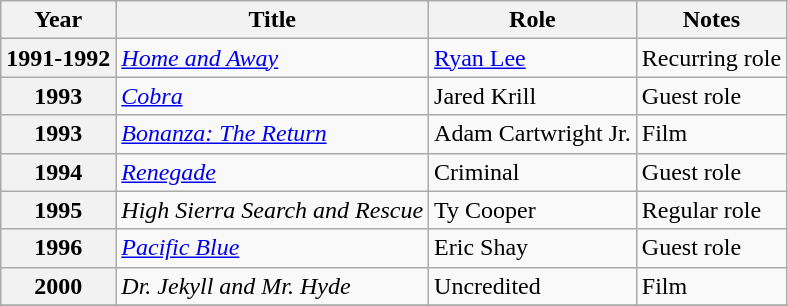<table class="wikitable sortable plainrowheaders">
<tr>
<th scope="col">Year</th>
<th scope="col">Title</th>
<th scope="col">Role</th>
<th scope="col" class="unsortable">Notes</th>
</tr>
<tr>
<th scope="row">1991-1992</th>
<td><em><a href='#'>Home and Away</a></em></td>
<td><a href='#'>Ryan Lee</a></td>
<td>Recurring role</td>
</tr>
<tr>
<th scope="row">1993</th>
<td><em><a href='#'>Cobra</a></em></td>
<td>Jared Krill</td>
<td>Guest role</td>
</tr>
<tr>
<th scope="row">1993</th>
<td><em><a href='#'>Bonanza: The Return</a></em></td>
<td>Adam Cartwright Jr.</td>
<td>Film</td>
</tr>
<tr>
<th scope="row">1994</th>
<td><em><a href='#'>Renegade</a></em></td>
<td>Criminal</td>
<td>Guest role</td>
</tr>
<tr>
<th scope="row">1995</th>
<td><em>High Sierra Search and Rescue</em></td>
<td>Ty Cooper</td>
<td>Regular role</td>
</tr>
<tr>
<th scope="row">1996</th>
<td><em><a href='#'>Pacific Blue</a></em></td>
<td>Eric Shay</td>
<td>Guest role</td>
</tr>
<tr>
<th scope="row">2000</th>
<td><em>Dr. Jekyll and Mr. Hyde</em></td>
<td>Uncredited</td>
<td>Film</td>
</tr>
<tr>
</tr>
</table>
